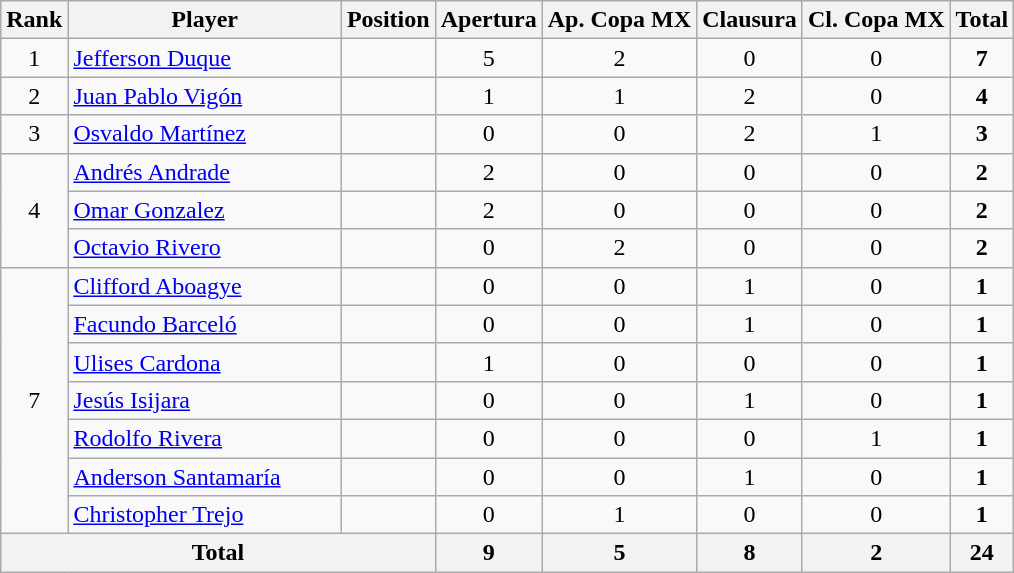<table class="wikitable">
<tr>
<th>Rank</th>
<th style="width:175px;">Player</th>
<th>Position</th>
<th>Apertura</th>
<th>Ap. Copa MX</th>
<th>Clausura</th>
<th>Cl. Copa MX</th>
<th>Total</th>
</tr>
<tr>
<td align=center>1</td>
<td> <a href='#'>Jefferson Duque</a></td>
<td align=center></td>
<td align=center>5</td>
<td align=center>2</td>
<td align=center>0</td>
<td align=center>0</td>
<td align=center><strong>7</strong></td>
</tr>
<tr>
<td align=center>2</td>
<td> <a href='#'>Juan Pablo Vigón</a></td>
<td align=center></td>
<td align=center>1</td>
<td align=center>1</td>
<td align=center>2</td>
<td align=center>0</td>
<td align=center><strong>4</strong></td>
</tr>
<tr>
<td align=center>3</td>
<td> <a href='#'>Osvaldo Martínez</a></td>
<td align=center></td>
<td align=center>0</td>
<td align=center>0</td>
<td align=center>2</td>
<td align=center>1</td>
<td align=center><strong>3</strong></td>
</tr>
<tr>
<td align=center rowspan=3>4</td>
<td> <a href='#'>Andrés Andrade</a></td>
<td align=center></td>
<td align=center>2</td>
<td align=center>0</td>
<td align=center>0</td>
<td align=center>0</td>
<td align=center><strong>2</strong></td>
</tr>
<tr>
<td> <a href='#'>Omar Gonzalez</a></td>
<td align=center></td>
<td align=center>2</td>
<td align=center>0</td>
<td align=center>0</td>
<td align=center>0</td>
<td align=center><strong>2</strong></td>
</tr>
<tr>
<td> <a href='#'>Octavio Rivero</a></td>
<td align=center></td>
<td align=center>0</td>
<td align=center>2</td>
<td align=center>0</td>
<td align=center>0</td>
<td align=center><strong>2</strong></td>
</tr>
<tr>
<td align=center rowspan=7>7</td>
<td> <a href='#'>Clifford Aboagye</a></td>
<td align=center></td>
<td align=center>0</td>
<td align=center>0</td>
<td align=center>1</td>
<td align=center>0</td>
<td align=center><strong>1</strong></td>
</tr>
<tr>
<td> <a href='#'>Facundo Barceló</a></td>
<td align=center></td>
<td align=center>0</td>
<td align=center>0</td>
<td align=center>1</td>
<td align=center>0</td>
<td align=center><strong>1</strong></td>
</tr>
<tr>
<td> <a href='#'>Ulises Cardona</a></td>
<td align=center></td>
<td align=center>1</td>
<td align=center>0</td>
<td align=center>0</td>
<td align=center>0</td>
<td align=center><strong>1</strong></td>
</tr>
<tr>
<td> <a href='#'>Jesús Isijara</a></td>
<td align=center></td>
<td align=center>0</td>
<td align=center>0</td>
<td align=center>1</td>
<td align=center>0</td>
<td align=center><strong>1</strong></td>
</tr>
<tr>
<td> <a href='#'>Rodolfo Rivera</a></td>
<td align=center></td>
<td align=center>0</td>
<td align=center>0</td>
<td align=center>0</td>
<td align=center>1</td>
<td align=center><strong>1</strong></td>
</tr>
<tr>
<td> <a href='#'>Anderson Santamaría</a></td>
<td align=center></td>
<td align=center>0</td>
<td align=center>0</td>
<td align=center>1</td>
<td align=center>0</td>
<td align=center><strong>1</strong></td>
</tr>
<tr>
<td> <a href='#'>Christopher Trejo</a></td>
<td align=center></td>
<td align=center>0</td>
<td align=center>1</td>
<td align=center>0</td>
<td align=center>0</td>
<td align=center><strong>1</strong></td>
</tr>
<tr>
<th align=center colspan=3>Total</th>
<th align=center>9</th>
<th align=center>5</th>
<th align=center>8</th>
<th align=center>2</th>
<th align=center>24</th>
</tr>
</table>
